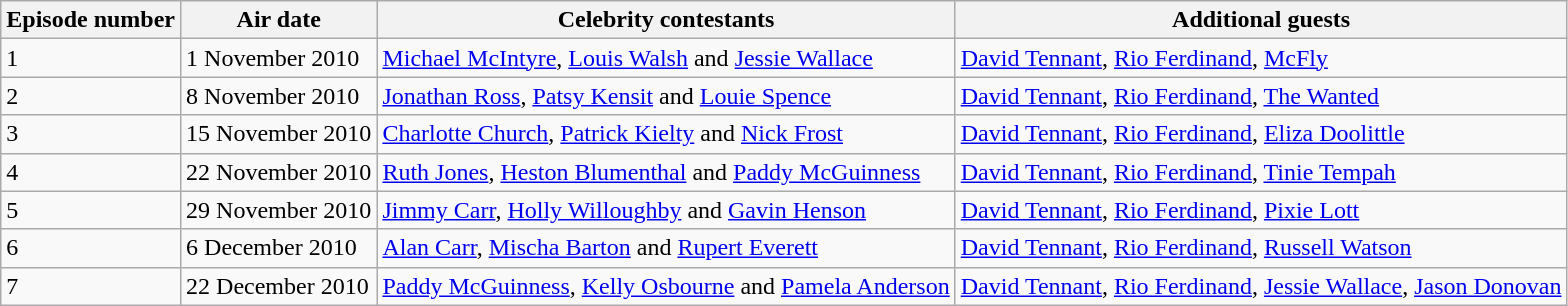<table class="wikitable">
<tr>
<th>Episode number</th>
<th>Air date</th>
<th>Celebrity contestants</th>
<th>Additional guests</th>
</tr>
<tr>
<td>1</td>
<td>1 November 2010</td>
<td><a href='#'>Michael McIntyre</a>, <a href='#'>Louis Walsh</a> and <a href='#'>Jessie Wallace</a></td>
<td><a href='#'>David Tennant</a>, <a href='#'>Rio Ferdinand</a>, <a href='#'>McFly</a></td>
</tr>
<tr>
<td>2</td>
<td>8 November 2010</td>
<td><a href='#'>Jonathan Ross</a>, <a href='#'>Patsy Kensit</a> and <a href='#'>Louie Spence</a></td>
<td><a href='#'>David Tennant</a>, <a href='#'>Rio Ferdinand</a>, <a href='#'>The Wanted</a></td>
</tr>
<tr>
<td>3</td>
<td>15 November 2010</td>
<td><a href='#'>Charlotte Church</a>, <a href='#'>Patrick Kielty</a> and <a href='#'>Nick Frost</a></td>
<td><a href='#'>David Tennant</a>, <a href='#'>Rio Ferdinand</a>, <a href='#'>Eliza Doolittle</a></td>
</tr>
<tr>
<td>4</td>
<td>22 November 2010</td>
<td><a href='#'>Ruth Jones</a>, <a href='#'>Heston Blumenthal</a> and <a href='#'>Paddy McGuinness</a></td>
<td><a href='#'>David Tennant</a>, <a href='#'>Rio Ferdinand</a>, <a href='#'>Tinie Tempah</a></td>
</tr>
<tr>
<td>5</td>
<td>29 November 2010</td>
<td><a href='#'>Jimmy Carr</a>, <a href='#'>Holly Willoughby</a> and <a href='#'>Gavin Henson</a></td>
<td><a href='#'>David Tennant</a>, <a href='#'>Rio Ferdinand</a>, <a href='#'>Pixie Lott</a></td>
</tr>
<tr>
<td>6</td>
<td>6 December 2010</td>
<td><a href='#'>Alan Carr</a>, <a href='#'>Mischa Barton</a> and <a href='#'>Rupert Everett</a></td>
<td><a href='#'>David Tennant</a>, <a href='#'>Rio Ferdinand</a>, <a href='#'>Russell Watson</a></td>
</tr>
<tr>
<td>7</td>
<td>22 December 2010</td>
<td><a href='#'>Paddy McGuinness</a>, <a href='#'>Kelly Osbourne</a> and <a href='#'>Pamela Anderson</a></td>
<td><a href='#'>David Tennant</a>, <a href='#'>Rio Ferdinand</a>, <a href='#'>Jessie Wallace</a>, <a href='#'>Jason Donovan</a></td>
</tr>
</table>
